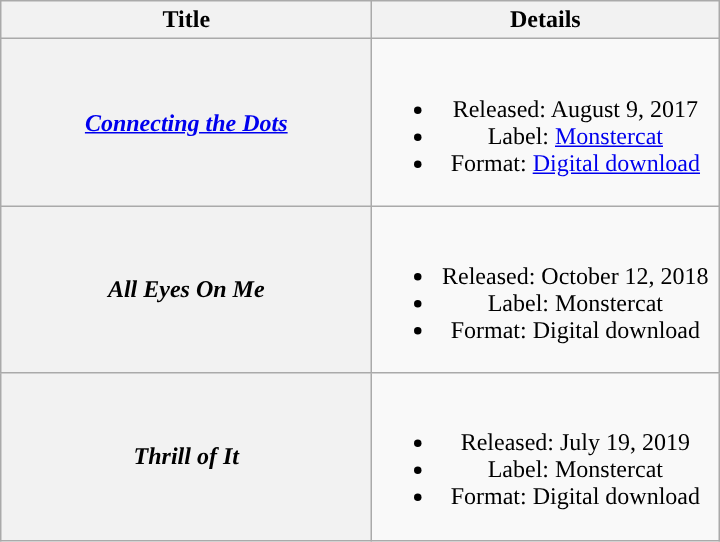<table class="wikitable plainrowheaders" style="text-align:center;">
<tr>
<th scope="col" style="width:15em;">Title</th>
<th scope="col" style="width:14em;">Details</th>
</tr>
<tr>
<th scope="row"><em><a href='#'>Connecting the Dots</a></em></th>
<td><br><ul><li>Released: August 9, 2017</li><li>Label: <a href='#'>Monstercat</a></li><li>Format: <a href='#'>Digital download</a></li></ul></td>
</tr>
<tr>
<th scope="row"><em>All Eyes On Me</em></th>
<td><br><ul><li>Released: October 12, 2018</li><li>Label: Monstercat</li><li>Format: Digital download</li></ul></td>
</tr>
<tr>
<th scope="row"><em>Thrill of It</em></th>
<td><br><ul><li>Released: July 19, 2019</li><li>Label: Monstercat</li><li>Format: Digital download</li></ul></td>
</tr>
</table>
